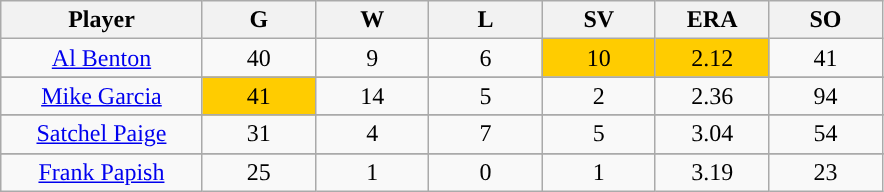<table class="wikitable sortable">
<tr>
<th bgcolor="#DDDDFF" width="16%">Player</th>
<th bgcolor="#DDDDFF" width="9%">G</th>
<th bgcolor="#DDDDFF" width="9%">W</th>
<th bgcolor="#DDDDFF" width="9%">L</th>
<th bgcolor="#DDDDFF" width="9%">SV</th>
<th bgcolor="#DDDDFF" width="9%">ERA</th>
<th bgcolor="#DDDDFF" width="9%">SO</th>
</tr>
<tr align="center">
<td><a href='#'>Al Benton</a></td>
<td>40</td>
<td>9</td>
<td>6</td>
<td style="background:#fc0;">10</td>
<td style="background:#fc0;">2.12</td>
<td>41</td>
</tr>
<tr>
</tr>
<tr align="center">
<td><a href='#'>Mike Garcia</a></td>
<td style="background:#fc0;">41</td>
<td>14</td>
<td>5</td>
<td>2</td>
<td>2.36</td>
<td>94</td>
</tr>
<tr>
</tr>
<tr align="center">
<td><a href='#'>Satchel Paige</a></td>
<td>31</td>
<td>4</td>
<td>7</td>
<td>5</td>
<td>3.04</td>
<td>54</td>
</tr>
<tr>
</tr>
<tr align="center">
<td><a href='#'>Frank Papish</a></td>
<td>25</td>
<td>1</td>
<td>0</td>
<td>1</td>
<td>3.19</td>
<td>23</td>
</tr>
</table>
